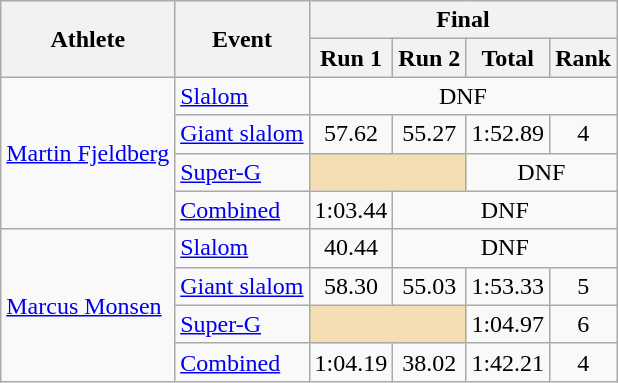<table class="wikitable">
<tr>
<th rowspan="2">Athlete</th>
<th rowspan="2">Event</th>
<th colspan="4">Final</th>
</tr>
<tr>
<th>Run 1</th>
<th>Run 2</th>
<th>Total</th>
<th>Rank</th>
</tr>
<tr>
<td rowspan=4><a href='#'>Martin Fjeldberg</a></td>
<td><a href='#'>Slalom</a></td>
<td align="center" colspan=4>DNF</td>
</tr>
<tr>
<td><a href='#'>Giant slalom</a></td>
<td align="center">57.62</td>
<td align="center">55.27</td>
<td align="center">1:52.89</td>
<td align="center">4</td>
</tr>
<tr>
<td><a href='#'>Super-G</a></td>
<td colspan=2 bgcolor="wheat"></td>
<td align="center" colspan=2>DNF</td>
</tr>
<tr>
<td><a href='#'>Combined</a></td>
<td align="center">1:03.44</td>
<td align="center" colspan=3>DNF</td>
</tr>
<tr>
<td rowspan=4><a href='#'>Marcus Monsen</a></td>
<td><a href='#'>Slalom</a></td>
<td align="center">40.44</td>
<td align="center" colspan=3>DNF</td>
</tr>
<tr>
<td><a href='#'>Giant slalom</a></td>
<td align="center">58.30</td>
<td align="center">55.03</td>
<td align="center">1:53.33</td>
<td align="center">5</td>
</tr>
<tr>
<td><a href='#'>Super-G</a></td>
<td colspan=2 bgcolor="wheat"></td>
<td align="center">1:04.97</td>
<td align="center">6</td>
</tr>
<tr>
<td><a href='#'>Combined</a></td>
<td align="center">1:04.19</td>
<td align="center">38.02</td>
<td align="center">1:42.21</td>
<td align="center">4</td>
</tr>
</table>
